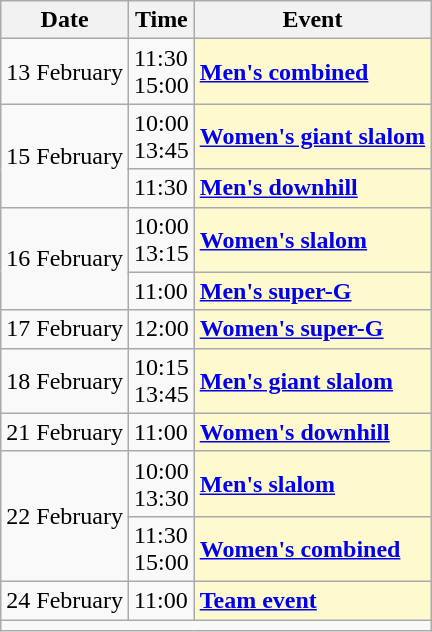<table class=wikitable>
<tr>
<th>Date</th>
<th>Time</th>
<th>Event</th>
</tr>
<tr>
<td>13 February</td>
<td>11:30<br>15:00</td>
<td style=background:lemonchiffon><strong><a href='#'>Men's combined</a></strong></td>
</tr>
<tr>
<td rowspan=2>15 February</td>
<td>10:00<br>13:45</td>
<td style=background:lemonchiffon><strong><a href='#'>Women's giant slalom</a></strong></td>
</tr>
<tr>
<td>11:30</td>
<td style=background:lemonchiffon><strong><a href='#'>Men's downhill</a></strong></td>
</tr>
<tr>
<td rowspan=2>16 February</td>
<td>10:00<br>13:15</td>
<td style=background:lemonchiffon><strong><a href='#'>Women's slalom</a></strong></td>
</tr>
<tr>
<td>11:00</td>
<td style=background:lemonchiffon><strong><a href='#'>Men's super-G</a></strong></td>
</tr>
<tr>
<td>17 February</td>
<td>12:00</td>
<td style=background:lemonchiffon><strong><a href='#'>Women's super-G</a></strong></td>
</tr>
<tr>
<td>18 February</td>
<td>10:15<br>13:45</td>
<td style=background:lemonchiffon><strong><a href='#'>Men's giant slalom</a></strong></td>
</tr>
<tr>
<td>21 February</td>
<td>11:00</td>
<td style=background:lemonchiffon><strong><a href='#'>Women's downhill</a></strong></td>
</tr>
<tr>
<td rowspan=2>22 February</td>
<td>10:00<br>13:30</td>
<td style=background:lemonchiffon><strong><a href='#'>Men's slalom</a></strong></td>
</tr>
<tr>
<td>11:30<br>15:00</td>
<td style=background:lemonchiffon><strong><a href='#'>Women's combined</a></strong></td>
</tr>
<tr>
<td>24 February</td>
<td>11:00</td>
<td style=background:lemonchiffon><strong><a href='#'>Team event</a></strong></td>
</tr>
<tr>
<td colspan=3></td>
</tr>
</table>
